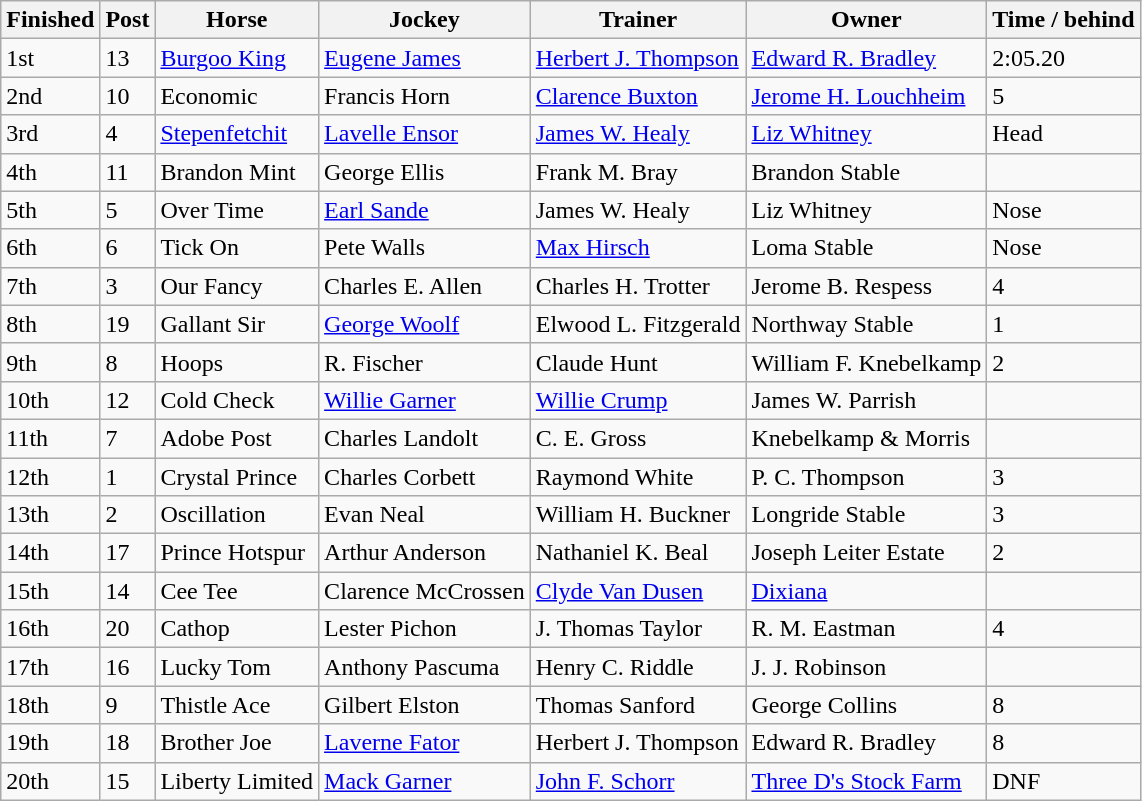<table class="wikitable">
<tr>
<th>Finished</th>
<th>Post</th>
<th>Horse</th>
<th>Jockey</th>
<th>Trainer</th>
<th>Owner</th>
<th>Time / behind</th>
</tr>
<tr>
<td>1st</td>
<td>13</td>
<td><a href='#'>Burgoo King</a></td>
<td><a href='#'>Eugene James</a></td>
<td><a href='#'>Herbert J. Thompson</a></td>
<td><a href='#'>Edward R. Bradley</a></td>
<td>2:05.20</td>
</tr>
<tr>
<td>2nd</td>
<td>10</td>
<td>Economic</td>
<td>Francis Horn</td>
<td><a href='#'>Clarence Buxton</a></td>
<td><a href='#'>Jerome H. Louchheim</a></td>
<td>5</td>
</tr>
<tr>
<td>3rd</td>
<td>4</td>
<td><a href='#'>Stepenfetchit</a></td>
<td><a href='#'>Lavelle Ensor</a></td>
<td><a href='#'>James W. Healy</a></td>
<td><a href='#'>Liz Whitney</a></td>
<td>Head</td>
</tr>
<tr>
<td>4th</td>
<td>11</td>
<td>Brandon Mint</td>
<td>George Ellis</td>
<td>Frank M. Bray</td>
<td>Brandon Stable</td>
<td></td>
</tr>
<tr>
<td>5th</td>
<td>5</td>
<td>Over Time</td>
<td><a href='#'>Earl Sande</a></td>
<td>James W. Healy</td>
<td>Liz Whitney</td>
<td>Nose</td>
</tr>
<tr>
<td>6th</td>
<td>6</td>
<td>Tick On</td>
<td>Pete Walls</td>
<td><a href='#'>Max Hirsch</a></td>
<td>Loma Stable</td>
<td>Nose</td>
</tr>
<tr>
<td>7th</td>
<td>3</td>
<td>Our Fancy</td>
<td>Charles E. Allen</td>
<td>Charles H. Trotter</td>
<td>Jerome B. Respess</td>
<td>4</td>
</tr>
<tr>
<td>8th</td>
<td>19</td>
<td>Gallant Sir</td>
<td><a href='#'>George Woolf</a></td>
<td>Elwood L. Fitzgerald</td>
<td>Northway Stable</td>
<td>1</td>
</tr>
<tr>
<td>9th</td>
<td>8</td>
<td>Hoops</td>
<td>R. Fischer</td>
<td>Claude Hunt</td>
<td>William F. Knebelkamp</td>
<td>2</td>
</tr>
<tr>
<td>10th</td>
<td>12</td>
<td>Cold Check</td>
<td><a href='#'>Willie Garner</a></td>
<td><a href='#'>Willie Crump</a></td>
<td>James W. Parrish</td>
<td></td>
</tr>
<tr>
<td>11th</td>
<td>7</td>
<td>Adobe Post</td>
<td>Charles Landolt</td>
<td>C. E. Gross</td>
<td>Knebelkamp & Morris</td>
<td></td>
</tr>
<tr>
<td>12th</td>
<td>1</td>
<td>Crystal Prince</td>
<td>Charles Corbett</td>
<td>Raymond White</td>
<td>P. C. Thompson</td>
<td>3</td>
</tr>
<tr>
<td>13th</td>
<td>2</td>
<td>Oscillation</td>
<td>Evan Neal</td>
<td>William H. Buckner</td>
<td>Longride Stable</td>
<td>3</td>
</tr>
<tr>
<td>14th</td>
<td>17</td>
<td>Prince Hotspur</td>
<td>Arthur Anderson</td>
<td>Nathaniel K. Beal</td>
<td>Joseph Leiter Estate</td>
<td>2</td>
</tr>
<tr>
<td>15th</td>
<td>14</td>
<td>Cee Tee</td>
<td>Clarence McCrossen</td>
<td><a href='#'>Clyde Van Dusen</a></td>
<td><a href='#'>Dixiana</a></td>
<td></td>
</tr>
<tr>
<td>16th</td>
<td>20</td>
<td>Cathop</td>
<td>Lester Pichon</td>
<td>J. Thomas Taylor</td>
<td>R. M. Eastman</td>
<td>4</td>
</tr>
<tr>
<td>17th</td>
<td>16</td>
<td>Lucky Tom</td>
<td>Anthony Pascuma</td>
<td>Henry C. Riddle</td>
<td>J. J. Robinson</td>
<td></td>
</tr>
<tr>
<td>18th</td>
<td>9</td>
<td>Thistle Ace</td>
<td>Gilbert Elston</td>
<td>Thomas Sanford</td>
<td>George Collins</td>
<td>8</td>
</tr>
<tr>
<td>19th</td>
<td>18</td>
<td>Brother Joe</td>
<td><a href='#'>Laverne Fator</a></td>
<td>Herbert J. Thompson</td>
<td>Edward R. Bradley</td>
<td>8</td>
</tr>
<tr>
<td>20th</td>
<td>15</td>
<td>Liberty Limited</td>
<td><a href='#'>Mack Garner</a></td>
<td><a href='#'>John F. Schorr</a></td>
<td><a href='#'>Three D's Stock Farm</a></td>
<td>DNF</td>
</tr>
</table>
